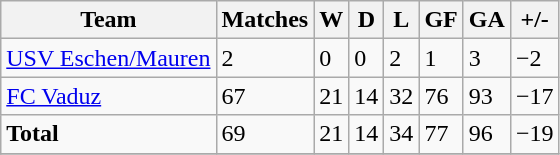<table class="wikitable">
<tr>
<th>Team</th>
<th>Matches</th>
<th>W</th>
<th>D</th>
<th>L</th>
<th>GF</th>
<th>GA</th>
<th>+/-</th>
</tr>
<tr>
<td><a href='#'>USV Eschen/Mauren</a></td>
<td>2</td>
<td>0</td>
<td>0</td>
<td>2</td>
<td>1</td>
<td>3</td>
<td>−2</td>
</tr>
<tr>
<td><a href='#'>FC Vaduz</a></td>
<td>67</td>
<td>21</td>
<td>14</td>
<td>32</td>
<td>76</td>
<td>93</td>
<td>−17</td>
</tr>
<tr>
<td><strong>Total</strong></td>
<td>69</td>
<td>21</td>
<td>14</td>
<td>34</td>
<td>77</td>
<td>96</td>
<td>−19</td>
</tr>
<tr>
</tr>
</table>
